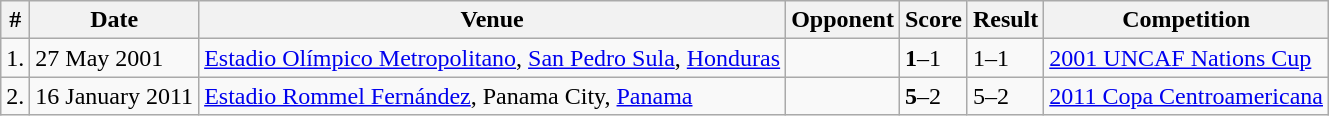<table class="wikitable">
<tr>
<th>#</th>
<th>Date</th>
<th>Venue</th>
<th>Opponent</th>
<th>Score</th>
<th>Result</th>
<th>Competition</th>
</tr>
<tr>
<td>1.</td>
<td>27 May 2001</td>
<td><a href='#'>Estadio Olímpico Metropolitano</a>, <a href='#'>San Pedro Sula</a>, <a href='#'>Honduras</a></td>
<td></td>
<td><strong>1</strong>–1</td>
<td>1–1</td>
<td><a href='#'>2001 UNCAF Nations Cup</a></td>
</tr>
<tr>
<td>2.</td>
<td>16 January 2011</td>
<td><a href='#'>Estadio Rommel Fernández</a>, Panama City, <a href='#'>Panama</a></td>
<td></td>
<td><strong>5</strong>–2</td>
<td>5–2</td>
<td><a href='#'>2011 Copa Centroamericana</a></td>
</tr>
</table>
